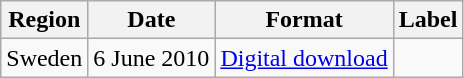<table class="wikitable">
<tr>
<th>Region</th>
<th>Date</th>
<th>Format</th>
<th>Label</th>
</tr>
<tr>
<td>Sweden</td>
<td>6 June 2010</td>
<td><a href='#'>Digital download</a></td>
<td></td>
</tr>
</table>
